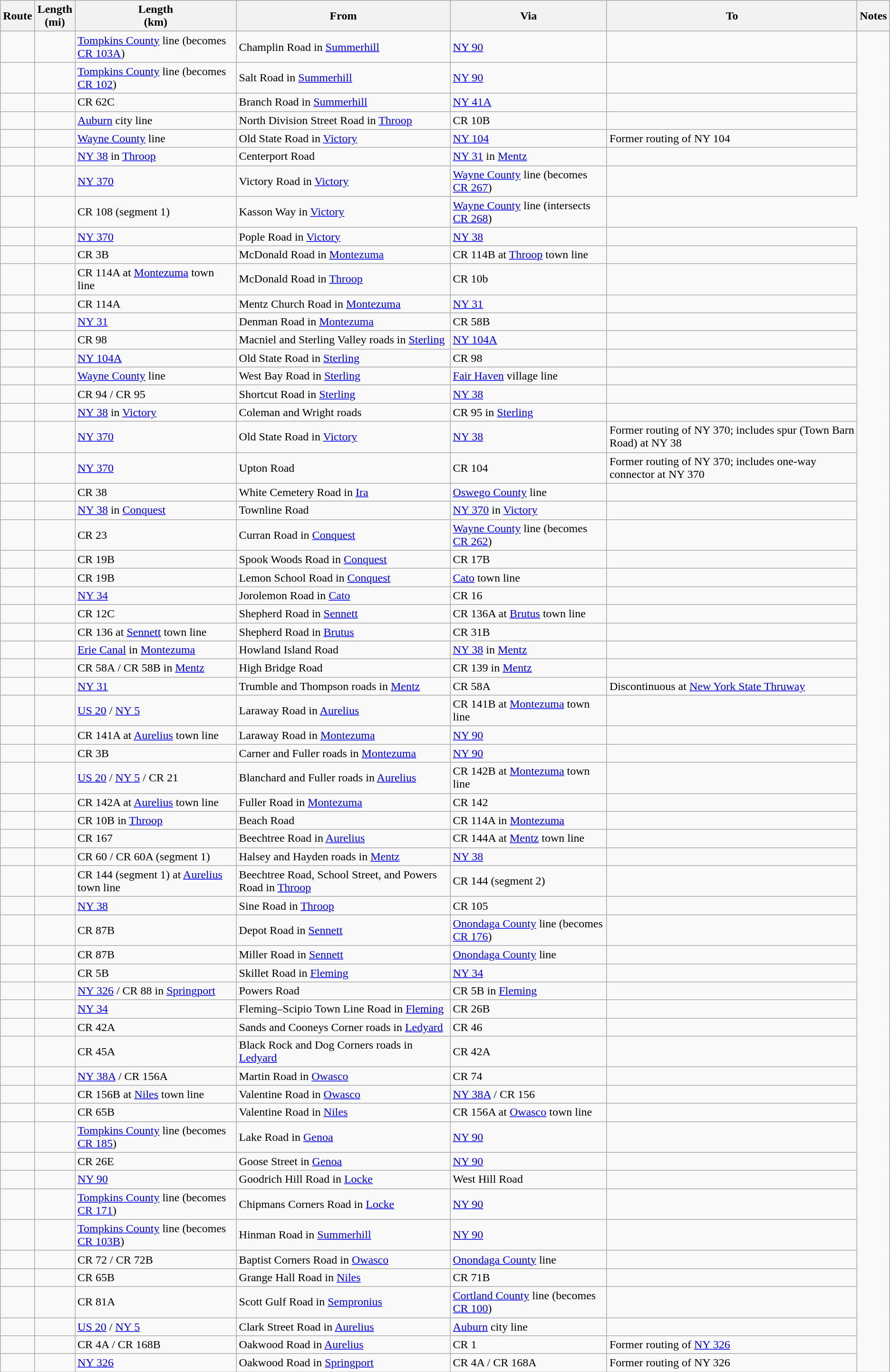<table class="wikitable sortable">
<tr>
<th>Route</th>
<th>Length<br>(mi)</th>
<th>Length<br>(km)</th>
<th class="unsortable">From</th>
<th class="unsortable">Via</th>
<th class="unsortable">To</th>
<th class="unsortable">Notes</th>
</tr>
<tr>
<td id="101"></td>
<td></td>
<td><a href='#'>Tompkins County</a> line (becomes <a href='#'>CR 103A</a>)</td>
<td>Champlin Road in <a href='#'>Summerhill</a></td>
<td><a href='#'>NY&nbsp;90</a></td>
<td></td>
</tr>
<tr>
<td id="102"></td>
<td></td>
<td><a href='#'>Tompkins County</a> line (becomes <a href='#'>CR 102</a>)</td>
<td>Salt Road in <a href='#'>Summerhill</a></td>
<td><a href='#'>NY&nbsp;90</a></td>
<td></td>
</tr>
<tr>
<td id="103"></td>
<td></td>
<td>CR 62C</td>
<td>Branch Road in <a href='#'>Summerhill</a></td>
<td><a href='#'>NY&nbsp;41A</a></td>
<td></td>
</tr>
<tr>
<td id="104-1"></td>
<td></td>
<td><a href='#'>Auburn</a> city line</td>
<td>North Division Street Road in <a href='#'>Throop</a></td>
<td>CR 10B</td>
<td></td>
</tr>
<tr>
<td id="104-2"></td>
<td></td>
<td><a href='#'>Wayne County</a> line</td>
<td>Old State Road in <a href='#'>Victory</a></td>
<td><a href='#'>NY&nbsp;104</a></td>
<td>Former routing of NY 104</td>
</tr>
<tr>
<td id="105"></td>
<td></td>
<td><a href='#'>NY&nbsp;38</a> in <a href='#'>Throop</a></td>
<td>Centerport Road</td>
<td><a href='#'>NY&nbsp;31</a> in <a href='#'>Mentz</a></td>
<td></td>
</tr>
<tr>
<td id="108-1"></td>
<td></td>
<td><a href='#'>NY&nbsp;370</a></td>
<td>Victory Road in <a href='#'>Victory</a></td>
<td><a href='#'>Wayne County</a> line (becomes <a href='#'>CR 267</a>)</td>
<td></td>
</tr>
<tr>
<td id="108-2"></td>
<td></td>
<td>CR 108 (segment 1)</td>
<td>Kasson Way in <a href='#'>Victory</a></td>
<td><a href='#'>Wayne County</a> line (intersects <a href='#'>CR 268</a>)</td>
</tr>
<tr>
<td id="112"></td>
<td></td>
<td><a href='#'>NY&nbsp;370</a></td>
<td>Pople Road in <a href='#'>Victory</a></td>
<td><a href='#'>NY&nbsp;38</a></td>
<td></td>
</tr>
<tr>
<td id="114A"></td>
<td></td>
<td>CR 3B</td>
<td>McDonald Road in <a href='#'>Montezuma</a></td>
<td>CR 114B at <a href='#'>Throop</a> town line</td>
<td></td>
</tr>
<tr>
<td id="114B"></td>
<td></td>
<td>CR 114A at <a href='#'>Montezuma</a> town line</td>
<td>McDonald Road in <a href='#'>Throop</a></td>
<td>CR 10b</td>
<td></td>
</tr>
<tr>
<td id="115"></td>
<td></td>
<td>CR 114A</td>
<td>Mentz Church Road in <a href='#'>Montezuma</a></td>
<td><a href='#'>NY&nbsp;31</a></td>
<td></td>
</tr>
<tr>
<td id="116"></td>
<td></td>
<td><a href='#'>NY&nbsp;31</a></td>
<td>Denman Road in <a href='#'>Montezuma</a></td>
<td>CR 58B</td>
<td></td>
</tr>
<tr>
<td id="121"></td>
<td></td>
<td>CR 98</td>
<td>Macniel and Sterling Valley roads in <a href='#'>Sterling</a></td>
<td><a href='#'>NY&nbsp;104A</a></td>
<td></td>
</tr>
<tr>
<td id="122"></td>
<td></td>
<td><a href='#'>NY&nbsp;104A</a></td>
<td>Old State Road in <a href='#'>Sterling</a></td>
<td>CR 98</td>
<td></td>
</tr>
<tr>
<td id="123"></td>
<td></td>
<td><a href='#'>Wayne County</a> line</td>
<td>West Bay Road in <a href='#'>Sterling</a></td>
<td><a href='#'>Fair Haven</a> village line</td>
<td></td>
</tr>
<tr>
<td id="124"></td>
<td></td>
<td>CR 94 / CR 95</td>
<td>Shortcut Road in <a href='#'>Sterling</a></td>
<td><a href='#'>NY&nbsp;38</a></td>
<td></td>
</tr>
<tr>
<td id="126"></td>
<td></td>
<td><a href='#'>NY&nbsp;38</a> in <a href='#'>Victory</a></td>
<td>Coleman and Wright roads</td>
<td>CR 95 in <a href='#'>Sterling</a></td>
<td></td>
</tr>
<tr>
<td id="127-1"></td>
<td></td>
<td><a href='#'>NY&nbsp;370</a></td>
<td>Old State Road in <a href='#'>Victory</a></td>
<td><a href='#'>NY&nbsp;38</a></td>
<td>Former routing of NY 370; includes spur (Town Barn Road) at NY 38</td>
</tr>
<tr>
<td id="127-2"></td>
<td></td>
<td><a href='#'>NY&nbsp;370</a></td>
<td>Upton Road</td>
<td>CR 104</td>
<td>Former routing of NY 370; includes one-way connector at NY 370</td>
</tr>
<tr>
<td id="128"></td>
<td></td>
<td>CR 38</td>
<td>White Cemetery Road in <a href='#'>Ira</a></td>
<td><a href='#'>Oswego County</a> line</td>
<td></td>
</tr>
<tr>
<td id="129"></td>
<td></td>
<td><a href='#'>NY&nbsp;38</a> in <a href='#'>Conquest</a></td>
<td>Townline Road</td>
<td><a href='#'>NY&nbsp;370</a> in <a href='#'>Victory</a></td>
<td></td>
</tr>
<tr>
<td id="131"></td>
<td></td>
<td>CR 23</td>
<td>Curran Road in <a href='#'>Conquest</a></td>
<td><a href='#'>Wayne County</a> line (becomes <a href='#'>CR 262</a>)</td>
<td></td>
</tr>
<tr>
<td id="132"></td>
<td></td>
<td>CR 19B</td>
<td>Spook Woods Road in <a href='#'>Conquest</a></td>
<td>CR 17B</td>
<td></td>
</tr>
<tr>
<td id="133A"></td>
<td></td>
<td>CR 19B</td>
<td>Lemon School Road in <a href='#'>Conquest</a></td>
<td><a href='#'>Cato</a> town line</td>
<td></td>
</tr>
<tr>
<td id="135"></td>
<td></td>
<td><a href='#'>NY&nbsp;34</a></td>
<td>Jorolemon Road in <a href='#'>Cato</a></td>
<td>CR 16</td>
<td></td>
</tr>
<tr>
<td id="136"></td>
<td></td>
<td>CR 12C</td>
<td>Shepherd Road in <a href='#'>Sennett</a></td>
<td>CR 136A at <a href='#'>Brutus</a> town line</td>
<td></td>
</tr>
<tr>
<td id="136A"></td>
<td></td>
<td>CR 136 at <a href='#'>Sennett</a> town line</td>
<td>Shepherd Road in <a href='#'>Brutus</a></td>
<td>CR 31B</td>
<td></td>
</tr>
<tr>
<td id="139"></td>
<td></td>
<td><a href='#'>Erie Canal</a> in <a href='#'>Montezuma</a></td>
<td>Howland Island Road</td>
<td><a href='#'>NY&nbsp;38</a> in <a href='#'>Mentz</a></td>
<td></td>
</tr>
<tr>
<td id="139A"></td>
<td></td>
<td>CR 58A / CR 58B in <a href='#'>Mentz</a></td>
<td>High Bridge Road</td>
<td>CR 139 in <a href='#'>Mentz</a></td>
<td></td>
</tr>
<tr>
<td id="140"></td>
<td></td>
<td><a href='#'>NY&nbsp;31</a></td>
<td>Trumble and Thompson roads in <a href='#'>Mentz</a></td>
<td>CR 58A</td>
<td>Discontinuous at <a href='#'>New York State Thruway</a></td>
</tr>
<tr>
<td id="141A"></td>
<td></td>
<td><a href='#'>US 20</a> / <a href='#'>NY&nbsp;5</a></td>
<td>Laraway Road in <a href='#'>Aurelius</a></td>
<td>CR 141B at <a href='#'>Montezuma</a> town line</td>
<td></td>
</tr>
<tr>
<td id="141B"></td>
<td></td>
<td>CR 141A at <a href='#'>Aurelius</a> town line</td>
<td>Laraway Road in <a href='#'>Montezuma</a></td>
<td><a href='#'>NY&nbsp;90</a></td>
<td></td>
</tr>
<tr>
<td id="142"></td>
<td></td>
<td>CR 3B</td>
<td>Carner and Fuller roads in <a href='#'>Montezuma</a></td>
<td><a href='#'>NY&nbsp;90</a></td>
<td></td>
</tr>
<tr>
<td id="142A"></td>
<td></td>
<td><a href='#'>US 20</a> / <a href='#'>NY&nbsp;5</a> / CR 21</td>
<td>Blanchard and Fuller roads in <a href='#'>Aurelius</a></td>
<td>CR 142B at <a href='#'>Montezuma</a> town line</td>
<td></td>
</tr>
<tr>
<td id="142B"></td>
<td></td>
<td>CR 142A at <a href='#'>Aurelius</a> town line</td>
<td>Fuller Road in <a href='#'>Montezuma</a></td>
<td>CR 142</td>
<td></td>
</tr>
<tr>
<td id="143"></td>
<td></td>
<td>CR 10B in <a href='#'>Throop</a></td>
<td>Beach Road</td>
<td>CR 114A in <a href='#'>Montezuma</a></td>
<td></td>
</tr>
<tr>
<td id="144-1"></td>
<td></td>
<td>CR 167</td>
<td>Beechtree Road in <a href='#'>Aurelius</a></td>
<td>CR 144A at <a href='#'>Mentz</a> town line</td>
<td></td>
</tr>
<tr>
<td id="144-2"></td>
<td></td>
<td>CR 60 / CR 60A (segment 1)</td>
<td>Halsey and Hayden roads in <a href='#'>Mentz</a></td>
<td><a href='#'>NY&nbsp;38</a></td>
<td></td>
</tr>
<tr>
<td id="144A"></td>
<td></td>
<td>CR 144 (segment 1) at <a href='#'>Aurelius</a> town line</td>
<td>Beechtree Road, School Street, and Powers Road in <a href='#'>Throop</a></td>
<td>CR 144 (segment 2)</td>
<td></td>
</tr>
<tr>
<td id="145"></td>
<td></td>
<td><a href='#'>NY&nbsp;38</a></td>
<td>Sine Road in <a href='#'>Throop</a></td>
<td>CR 105</td>
<td></td>
</tr>
<tr>
<td id="146"></td>
<td></td>
<td>CR 87B</td>
<td>Depot Road in <a href='#'>Sennett</a></td>
<td><a href='#'>Onondaga County</a> line (becomes <a href='#'>CR 176</a>)</td>
<td></td>
</tr>
<tr>
<td id="147"></td>
<td></td>
<td>CR 87B</td>
<td>Miller Road in <a href='#'>Sennett</a></td>
<td><a href='#'>Onondaga County</a> line</td>
<td></td>
</tr>
<tr>
<td id="150"></td>
<td></td>
<td>CR 5B</td>
<td>Skillet Road in <a href='#'>Fleming</a></td>
<td><a href='#'>NY&nbsp;34</a></td>
<td></td>
</tr>
<tr>
<td id="150A"></td>
<td></td>
<td><a href='#'>NY&nbsp;326</a> / CR 88 in <a href='#'>Springport</a></td>
<td>Powers Road</td>
<td>CR 5B in <a href='#'>Fleming</a></td>
<td></td>
</tr>
<tr>
<td id="151"></td>
<td></td>
<td><a href='#'>NY&nbsp;34</a></td>
<td>Fleming–Scipio Town Line Road in <a href='#'>Fleming</a></td>
<td>CR 26B</td>
<td></td>
</tr>
<tr>
<td id="152"></td>
<td></td>
<td>CR 42A</td>
<td>Sands and Cooneys Corner roads in <a href='#'>Ledyard</a></td>
<td>CR 46</td>
<td></td>
</tr>
<tr>
<td id="154"></td>
<td></td>
<td>CR 45A</td>
<td>Black Rock and Dog Corners roads in <a href='#'>Ledyard</a></td>
<td>CR 42A</td>
<td></td>
</tr>
<tr>
<td id="156"></td>
<td></td>
<td><a href='#'>NY&nbsp;38A</a> / CR 156A</td>
<td>Martin Road in <a href='#'>Owasco</a></td>
<td>CR 74</td>
<td></td>
</tr>
<tr>
<td id="156A"></td>
<td></td>
<td>CR 156B at <a href='#'>Niles</a> town line</td>
<td>Valentine Road in <a href='#'>Owasco</a></td>
<td><a href='#'>NY&nbsp;38A</a> / CR 156</td>
<td></td>
</tr>
<tr>
<td id="156B"></td>
<td></td>
<td>CR 65B</td>
<td>Valentine Road in <a href='#'>Niles</a></td>
<td>CR 156A at <a href='#'>Owasco</a> town line</td>
<td></td>
</tr>
<tr>
<td id="157"></td>
<td></td>
<td><a href='#'>Tompkins County</a> line (becomes <a href='#'>CR 185</a>)</td>
<td>Lake Road in <a href='#'>Genoa</a></td>
<td><a href='#'>NY&nbsp;90</a></td>
<td></td>
</tr>
<tr>
<td id="159"></td>
<td></td>
<td>CR 26E</td>
<td>Goose Street in <a href='#'>Genoa</a></td>
<td><a href='#'>NY&nbsp;90</a></td>
<td></td>
</tr>
<tr>
<td id="160"></td>
<td></td>
<td><a href='#'>NY&nbsp;90</a></td>
<td>Goodrich Hill Road in <a href='#'>Locke</a></td>
<td>West Hill Road</td>
<td></td>
</tr>
<tr>
<td id="161"></td>
<td></td>
<td><a href='#'>Tompkins County</a> line (becomes <a href='#'>CR 171</a>)</td>
<td>Chipmans Corners Road in <a href='#'>Locke</a></td>
<td><a href='#'>NY&nbsp;90</a></td>
<td></td>
</tr>
<tr>
<td id="163"></td>
<td></td>
<td><a href='#'>Tompkins County</a> line (becomes <a href='#'>CR 103B</a>)</td>
<td>Hinman Road in <a href='#'>Summerhill</a></td>
<td><a href='#'>NY&nbsp;90</a></td>
<td></td>
</tr>
<tr>
<td id="164"></td>
<td></td>
<td>CR 72 / CR 72B</td>
<td>Baptist Corners Road in <a href='#'>Owasco</a></td>
<td><a href='#'>Onondaga County</a> line</td>
<td></td>
</tr>
<tr>
<td id="165"></td>
<td></td>
<td>CR 65B</td>
<td>Grange Hall Road in <a href='#'>Niles</a></td>
<td>CR 71B</td>
<td></td>
</tr>
<tr>
<td id="166"></td>
<td></td>
<td>CR 81A</td>
<td>Scott Gulf Road in <a href='#'>Sempronius</a></td>
<td><a href='#'>Cortland County</a> line (becomes <a href='#'>CR 100</a>)</td>
<td></td>
</tr>
<tr>
<td id="167"></td>
<td></td>
<td><a href='#'>US 20</a> / <a href='#'>NY&nbsp;5</a></td>
<td>Clark Street Road in <a href='#'>Aurelius</a></td>
<td><a href='#'>Auburn</a> city line</td>
<td></td>
</tr>
<tr>
<td id="168A"></td>
<td></td>
<td>CR 4A / CR 168B</td>
<td>Oakwood Road in <a href='#'>Aurelius</a></td>
<td>CR 1</td>
<td>Former routing of <a href='#'>NY&nbsp;326</a></td>
</tr>
<tr>
<td id="168B"></td>
<td></td>
<td><a href='#'>NY&nbsp;326</a></td>
<td>Oakwood Road in <a href='#'>Springport</a></td>
<td>CR 4A / CR 168A</td>
<td>Former routing of NY 326</td>
</tr>
</table>
